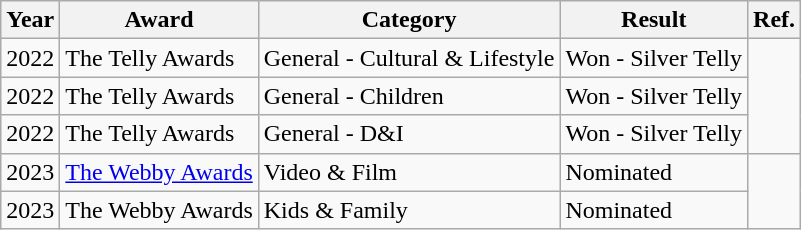<table class="wikitable">
<tr>
<th>Year</th>
<th>Award</th>
<th>Category</th>
<th>Result</th>
<th>Ref.</th>
</tr>
<tr>
<td>2022</td>
<td>The Telly Awards</td>
<td>General - Cultural & Lifestyle</td>
<td>Won - Silver Telly</td>
<td rowspan="3"></td>
</tr>
<tr>
<td>2022</td>
<td>The Telly Awards</td>
<td>General - Children</td>
<td>Won - Silver Telly</td>
</tr>
<tr>
<td>2022</td>
<td>The Telly Awards</td>
<td>General - D&I</td>
<td>Won - Silver Telly</td>
</tr>
<tr>
<td>2023</td>
<td><a href='#'>The Webby Awards</a></td>
<td>Video & Film</td>
<td>Nominated</td>
<td rowspan="2"></td>
</tr>
<tr>
<td>2023</td>
<td>The Webby Awards</td>
<td>Kids & Family</td>
<td>Nominated</td>
</tr>
</table>
